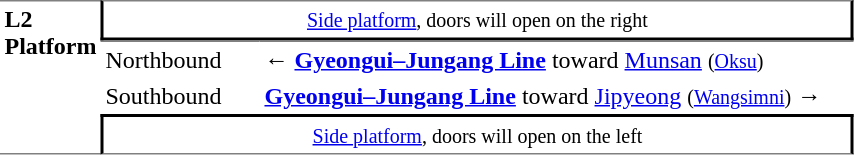<table table border=0 cellspacing=0 cellpadding=3>
<tr>
<td style="border-top:solid 1px gray;border-bottom:solid 1px gray;" width=50 rowspan=10 valign=top><strong>L2<br>Platform</strong></td>
<td style="border-top:solid 1px gray;border-right:solid 2px black;border-left:solid 2px black;border-bottom:solid 2px black;text-align:center;" colspan=2><small><a href='#'>Side platform</a>, doors will open on the right</small></td>
</tr>
<tr>
<td style="border-bottom:solid 0px gray;border-top:solid 1px gray;" width=100>Northbound</td>
<td style="border-bottom:solid 0px gray;border-top:solid 1px gray;" width=390>← <a href='#'><span><strong>Gyeongui–Jungang Line</strong></span></a> toward <a href='#'>Munsan</a> <small>(<a href='#'>Oksu</a>)</small></td>
</tr>
<tr>
<td>Southbound</td>
<td> <a href='#'><span><strong>Gyeongui–Jungang Line</strong></span></a> toward <a href='#'>Jipyeong</a> <small>(<a href='#'>Wangsimni</a>)</small>  →</td>
</tr>
<tr>
<td style="border-top:solid 2px black;border-right:solid 2px black;border-left:solid 2px black;border-bottom:solid 1px gray;text-align:center;" colspan=2><small><a href='#'>Side platform</a>, doors will open on the left</small></td>
</tr>
</table>
